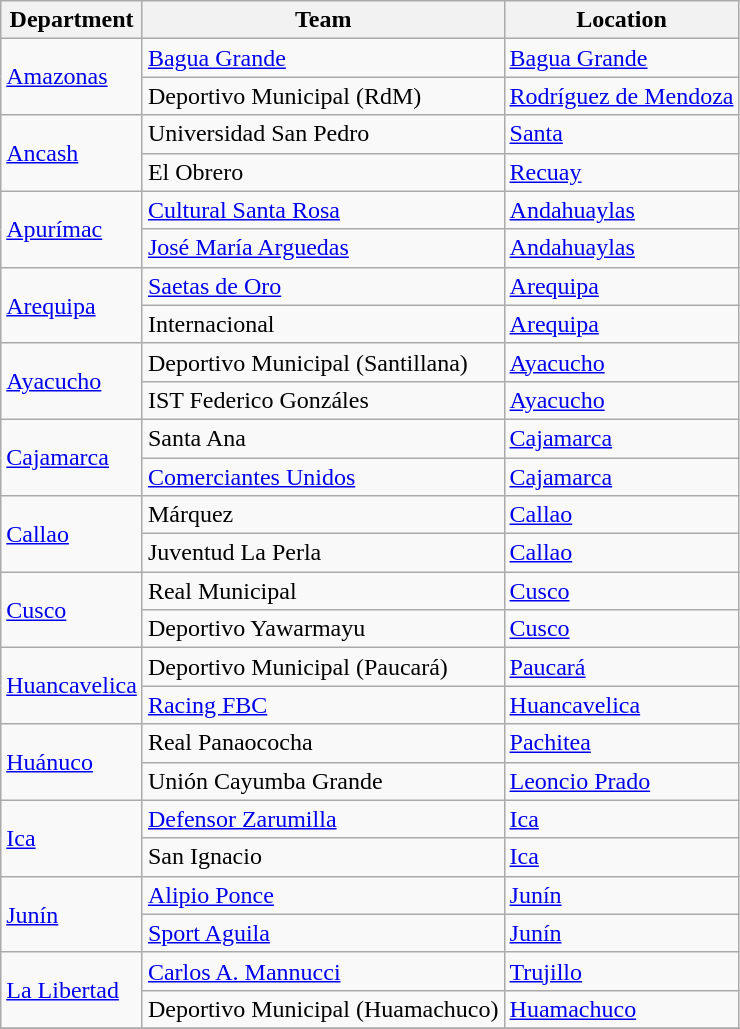<table class="wikitable">
<tr>
<th>Department</th>
<th>Team</th>
<th>Location</th>
</tr>
<tr>
<td rowspan="2"><a href='#'>Amazonas</a></td>
<td><a href='#'>Bagua Grande</a></td>
<td><a href='#'>Bagua Grande</a></td>
</tr>
<tr>
<td>Deportivo Municipal (RdM)</td>
<td><a href='#'>Rodríguez de Mendoza</a></td>
</tr>
<tr>
<td rowspan="2"><a href='#'>Ancash</a></td>
<td>Universidad San Pedro</td>
<td><a href='#'>Santa</a></td>
</tr>
<tr>
<td>El Obrero</td>
<td><a href='#'>Recuay</a></td>
</tr>
<tr>
<td rowspan="2"><a href='#'>Apurímac</a></td>
<td><a href='#'>Cultural Santa Rosa</a></td>
<td><a href='#'>Andahuaylas</a></td>
</tr>
<tr>
<td><a href='#'>José María Arguedas</a></td>
<td><a href='#'>Andahuaylas</a></td>
</tr>
<tr>
<td rowspan="2"><a href='#'>Arequipa</a></td>
<td><a href='#'>Saetas de Oro</a></td>
<td><a href='#'>Arequipa</a></td>
</tr>
<tr>
<td>Internacional</td>
<td><a href='#'>Arequipa</a></td>
</tr>
<tr>
<td rowspan="2"><a href='#'>Ayacucho</a></td>
<td>Deportivo Municipal (Santillana)</td>
<td><a href='#'>Ayacucho</a></td>
</tr>
<tr>
<td>IST Federico Gonzáles</td>
<td><a href='#'>Ayacucho</a></td>
</tr>
<tr>
<td rowspan="2"><a href='#'>Cajamarca</a></td>
<td>Santa Ana</td>
<td><a href='#'>Cajamarca</a></td>
</tr>
<tr>
<td><a href='#'>Comerciantes Unidos</a></td>
<td><a href='#'>Cajamarca</a></td>
</tr>
<tr>
<td rowspan="2"><a href='#'>Callao</a></td>
<td>Márquez</td>
<td><a href='#'>Callao</a></td>
</tr>
<tr>
<td>Juventud La Perla</td>
<td><a href='#'>Callao</a></td>
</tr>
<tr>
<td rowspan="2"><a href='#'>Cusco</a></td>
<td>Real Municipal</td>
<td><a href='#'>Cusco</a></td>
</tr>
<tr>
<td>Deportivo Yawarmayu</td>
<td><a href='#'>Cusco</a></td>
</tr>
<tr>
<td rowspan="2"><a href='#'>Huancavelica</a></td>
<td>Deportivo Municipal (Paucará)</td>
<td><a href='#'>Paucará</a></td>
</tr>
<tr>
<td><a href='#'>Racing FBC</a></td>
<td><a href='#'>Huancavelica</a></td>
</tr>
<tr>
<td rowspan="2"><a href='#'>Huánuco</a></td>
<td>Real Panaococha</td>
<td><a href='#'>Pachitea</a></td>
</tr>
<tr>
<td>Unión Cayumba Grande</td>
<td><a href='#'>Leoncio Prado</a></td>
</tr>
<tr>
<td rowspan="2"><a href='#'>Ica</a></td>
<td><a href='#'>Defensor Zarumilla</a></td>
<td><a href='#'>Ica</a></td>
</tr>
<tr>
<td>San Ignacio</td>
<td><a href='#'>Ica</a></td>
</tr>
<tr>
<td rowspan="2"><a href='#'>Junín</a></td>
<td><a href='#'>Alipio Ponce</a></td>
<td><a href='#'>Junín</a></td>
</tr>
<tr>
<td><a href='#'>Sport Aguila</a></td>
<td><a href='#'>Junín</a></td>
</tr>
<tr>
<td rowspan="2"><a href='#'>La Libertad</a></td>
<td><a href='#'>Carlos A. Mannucci</a></td>
<td><a href='#'>Trujillo</a></td>
</tr>
<tr>
<td>Deportivo Municipal (Huamachuco)</td>
<td><a href='#'>Huamachuco</a></td>
</tr>
<tr>
</tr>
</table>
